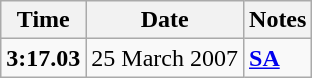<table class="wikitable">
<tr>
<th>Time</th>
<th>Date</th>
<th>Notes</th>
</tr>
<tr>
<td><strong>3:17.03</strong></td>
<td>25 March 2007</td>
<td><strong><a href='#'>SA</a></strong></td>
</tr>
</table>
